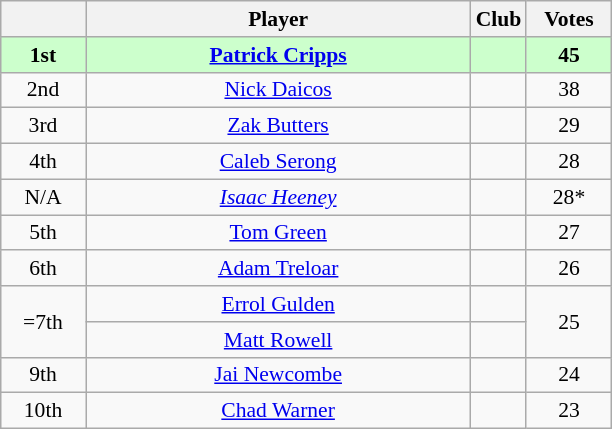<table class="wikitable sortable mw-collapsible" style="text-align: center; font-size: 90%; margin: 1em auto;">
<tr>
<th style="width:50px;"></th>
<th style="width:250px;">Player</th>
<th>Club</th>
<th style="width:50px;">Votes</th>
</tr>
<tr style="background:#cfc;">
<td><strong>1st</strong></td>
<td><strong><a href='#'>Patrick Cripps</a></strong></td>
<td><strong></strong></td>
<td><strong>45</strong></td>
</tr>
<tr>
<td>2nd</td>
<td><a href='#'>Nick Daicos</a></td>
<td></td>
<td>38</td>
</tr>
<tr>
<td>3rd</td>
<td><a href='#'>Zak Butters</a></td>
<td></td>
<td>29</td>
</tr>
<tr>
<td>4th</td>
<td><a href='#'>Caleb Serong</a></td>
<td></td>
<td>28</td>
</tr>
<tr>
<td>N/A</td>
<td><em><a href='#'>Isaac Heeney</a></em></td>
<td><em></em></td>
<td>28*</td>
</tr>
<tr>
<td>5th</td>
<td><a href='#'>Tom Green</a></td>
<td></td>
<td>27</td>
</tr>
<tr>
<td>6th</td>
<td><a href='#'>Adam Treloar</a></td>
<td></td>
<td>26</td>
</tr>
<tr>
<td rowspan="2">=7th</td>
<td><a href='#'>Errol Gulden</a></td>
<td></td>
<td rowspan="2">25</td>
</tr>
<tr>
<td><a href='#'>Matt Rowell</a></td>
<td></td>
</tr>
<tr>
<td>9th</td>
<td><a href='#'>Jai Newcombe</a></td>
<td></td>
<td>24</td>
</tr>
<tr>
<td>10th</td>
<td><a href='#'>Chad Warner</a></td>
<td></td>
<td>23</td>
</tr>
</table>
